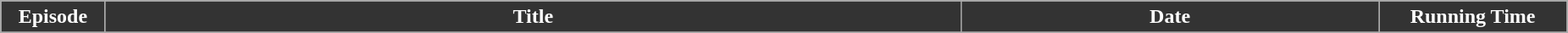<table class="wikitable plainrowheaders mw-collapsible" style="background: #FFFFFF;" style="width:100%">
<tr>
<th scope="col" style="background:#333; color:#fff; width:5%;">Episode</th>
<th scope="col" style="background:#333; color:#fff; width:41%;">Title</th>
<th scope="col" style="background:#333; color:#fff; width:20%;">Date</th>
<th scope="col" style="background:#333; color:#fff; width:9%;">Running Time</th>
</tr>
<tr>
</tr>
</table>
